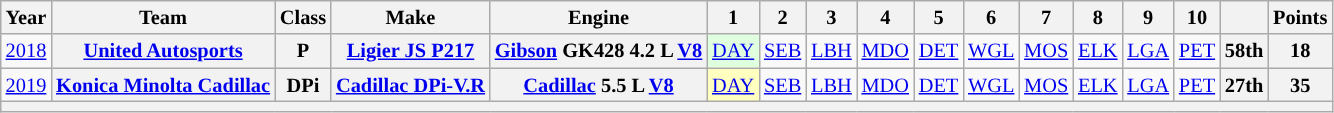<table class="wikitable" style="text-align:center; font-size:85%">
<tr>
<th scope="col">Year</th>
<th scope="col">Team</th>
<th scope="col">Class</th>
<th scope="col">Make</th>
<th scope="col">Engine</th>
<th scope="col">1</th>
<th scope="col">2</th>
<th scope="col">3</th>
<th scope="col">4</th>
<th scope="col">5</th>
<th scope="col">6</th>
<th scope="col">7</th>
<th scope="col">8</th>
<th scope="col">9</th>
<th scope="col">10</th>
<th scope="col"></th>
<th scope="col">Points</th>
</tr>
<tr>
<td><a href='#'>2018</a></td>
<th nowrap><a href='#'>United Autosports</a></th>
<th>P</th>
<th nowrap><a href='#'>Ligier JS P217</a></th>
<th nowrap><a href='#'>Gibson</a> GK428 4.2 L <a href='#'>V8</a></th>
<td style="background:#DFFFDF;"><a href='#'>DAY</a><br></td>
<td><a href='#'>SEB</a></td>
<td><a href='#'>LBH</a></td>
<td><a href='#'>MDO</a></td>
<td><a href='#'>DET</a></td>
<td><a href='#'>WGL</a></td>
<td><a href='#'>MOS</a></td>
<td><a href='#'>ELK</a></td>
<td><a href='#'>LGA</a></td>
<td><a href='#'>PET</a></td>
<th>58th</th>
<th>18</th>
</tr>
<tr>
<td><a href='#'>2019</a></td>
<th nowrap><a href='#'>Konica Minolta Cadillac</a></th>
<th>DPi</th>
<th nowrap><a href='#'>Cadillac DPi-V.R</a></th>
<th nowrap><a href='#'>Cadillac</a> 5.5 L <a href='#'>V8</a></th>
<td style="background:#FFFFBF"><a href='#'>DAY</a><br></td>
<td><a href='#'>SEB</a></td>
<td><a href='#'>LBH</a></td>
<td><a href='#'>MDO</a></td>
<td><a href='#'>DET</a></td>
<td><a href='#'>WGL</a></td>
<td><a href='#'>MOS</a></td>
<td><a href='#'>ELK</a></td>
<td><a href='#'>LGA</a></td>
<td><a href='#'>PET</a></td>
<th>27th</th>
<th>35</th>
</tr>
<tr>
<th colspan="17"></th>
</tr>
</table>
